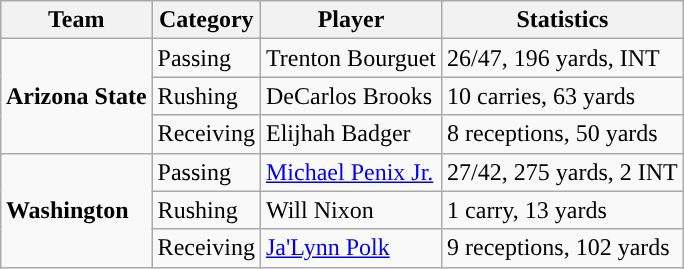<table class="wikitable" style="float: right;">
<tr>
<th>Team</th>
<th>Category</th>
<th>Player</th>
<th>Statistics</th>
</tr>
<tr>
<td rowspan=3><strong>Arizona State</strong></td>
<td>Passing</td>
<td>Trenton Bourguet</td>
<td>26/47, 196 yards, INT</td>
</tr>
<tr>
<td>Rushing</td>
<td>DeCarlos Brooks</td>
<td>10 carries, 63 yards</td>
</tr>
<tr>
<td>Receiving</td>
<td>Elijhah Badger</td>
<td>8 receptions, 50 yards</td>
</tr>
<tr>
<td rowspan=3><strong>Washington</strong></td>
<td>Passing</td>
<td><a href='#'>Michael Penix Jr.</a></td>
<td>27/42, 275 yards, 2 INT</td>
</tr>
<tr>
<td>Rushing</td>
<td>Will Nixon</td>
<td>1 carry, 13 yards</td>
</tr>
<tr>
<td>Receiving</td>
<td><a href='#'>Ja'Lynn Polk</a></td>
<td>9 receptions, 102 yards</td>
</tr>
</table>
